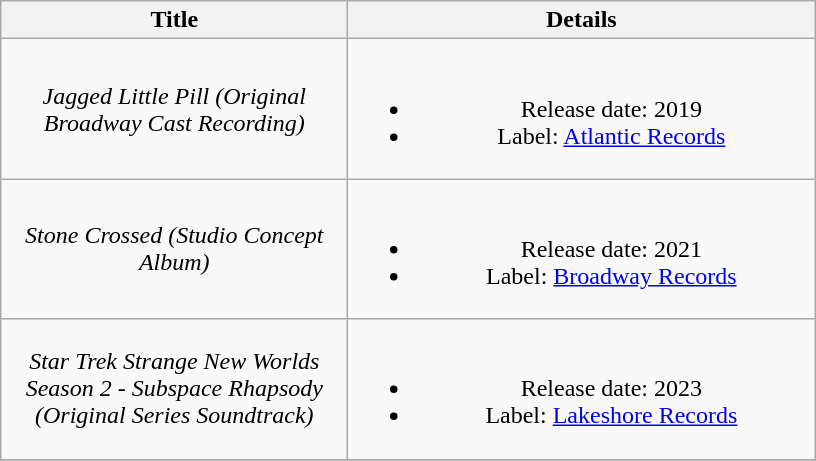<table class="wikitable plainrowheaders" style="text-align:center;">
<tr>
<th rowspan="1"style="width:14em;">Title</th>
<th rowspan="1" style="width:19em;">Details</th>
</tr>
<tr>
<td scope="row"><em>Jagged Little Pill (Original Broadway Cast Recording)</em></td>
<td><br><ul><li>Release date: 2019</li><li>Label: <a href='#'>Atlantic Records</a></li></ul></td>
</tr>
<tr>
<td scope="row"><em>Stone Crossed (Studio Concept Album)</em></td>
<td><br><ul><li>Release date: 2021</li><li>Label: <a href='#'>Broadway Records</a></li></ul></td>
</tr>
<tr>
<td scope="row"><em>Star Trek Strange New Worlds Season 2 - Subspace Rhapsody (Original Series Soundtrack)</em></td>
<td><br><ul><li>Release date: 2023</li><li>Label: <a href='#'>Lakeshore Records</a></li></ul></td>
</tr>
<tr>
</tr>
</table>
